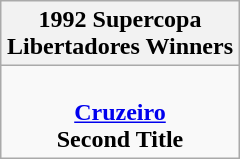<table class="wikitable" style="text-align: center; margin: 0 auto;">
<tr>
<th>1992 Supercopa<br>Libertadores Winners</th>
</tr>
<tr>
<td><br><strong><a href='#'>Cruzeiro</a></strong><br><strong>Second Title</strong></td>
</tr>
</table>
